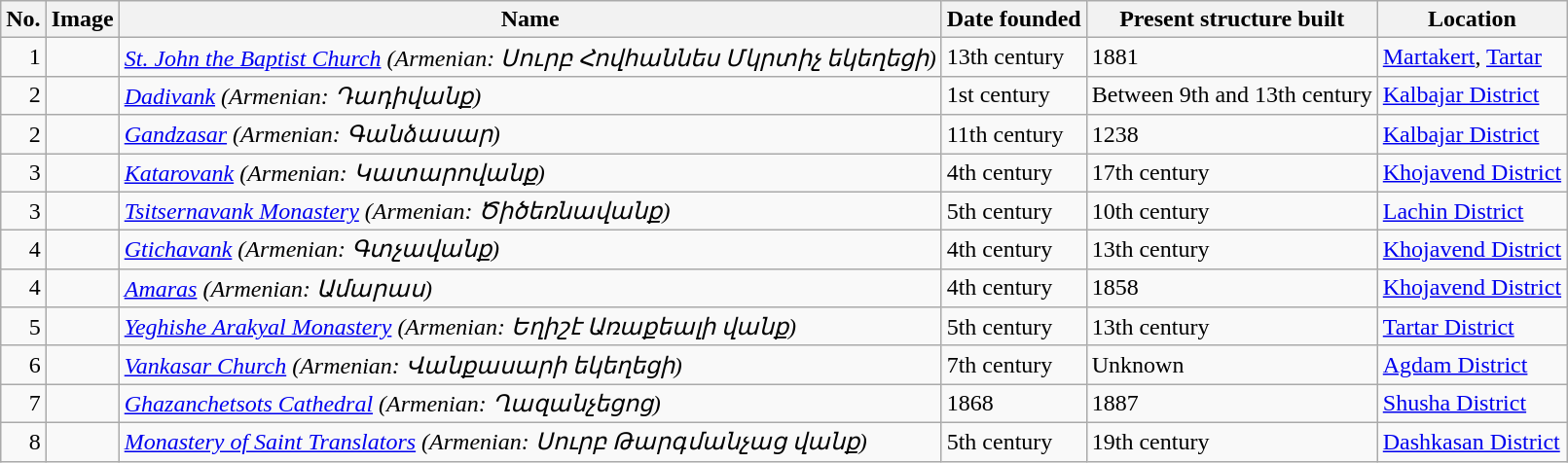<table class="wikitable sortable centre">
<tr>
<th scope=col>No.</th>
<th class="unsortable" scope="col">Image</th>
<th scope=col>Name</th>
<th scope=col>Date founded</th>
<th scope=col>Present structure built</th>
<th scope=col>Location</th>
</tr>
<tr --------------------------------->
<td align="right">1</td>
<td></td>
<td><em><a href='#'>St. John the Baptist Church</a> (Armenian: Սուրբ Հովհաննես Մկրտիչ եկեղեցի)</em></td>
<td>13th century</td>
<td>1881</td>
<td><a href='#'>Martakert</a>, <a href='#'>Tartar</a></td>
</tr>
<tr --------------------------------->
<td align="right">2</td>
<td></td>
<td><em><a href='#'>Dadivank</a> (Armenian: Դադիվանք)</em></td>
<td>1st century</td>
<td>Between 9th and 13th century</td>
<td><a href='#'>Kalbajar District</a></td>
</tr>
<tr --------------------------------->
<td align="right">2</td>
<td></td>
<td><em><a href='#'>Gandzasar</a> (Armenian: Գանձասար)</em></td>
<td>11th century</td>
<td>1238</td>
<td><a href='#'>Kalbajar District</a></td>
</tr>
<tr --------------------------------->
<td align="right">3</td>
<td></td>
<td><em><a href='#'>Katarovank</a> (Armenian: Կատարովանք)</em></td>
<td>4th century</td>
<td>17th century</td>
<td><a href='#'>Khojavend District</a></td>
</tr>
<tr --------------------------------->
<td align="right">3</td>
<td></td>
<td><em><a href='#'>Tsitsernavank Monastery</a> (Armenian: Ծիծեռնավանք)</em></td>
<td>5th century</td>
<td>10th century</td>
<td><a href='#'>Lachin District</a></td>
</tr>
<tr --------------------------------->
<td align="right">4</td>
<td></td>
<td><em><a href='#'>Gtichavank</a> (Armenian: Գտչավանք)</em></td>
<td>4th century</td>
<td>13th century</td>
<td><a href='#'>Khojavend District</a></td>
</tr>
<tr --------------------------------->
<td align="right">4</td>
<td></td>
<td><em><a href='#'>Amaras</a> (Armenian: Ամարաս)</em></td>
<td>4th century</td>
<td>1858</td>
<td><a href='#'>Khojavend District</a></td>
</tr>
<tr --------------------------------->
<td align="right">5</td>
<td></td>
<td><em><a href='#'>Yeghishe Arakyal Monastery</a> (Armenian: Եղիշէ Առաքեալի վանք)</em></td>
<td>5th century</td>
<td>13th century</td>
<td><a href='#'>Tartar District</a></td>
</tr>
<tr --------------------------------->
<td align="right">6</td>
<td></td>
<td><em><a href='#'>Vankasar Church</a> (Armenian: Վանքասարի եկեղեցի)</em></td>
<td>7th century</td>
<td>Unknown</td>
<td><a href='#'>Agdam District</a></td>
</tr>
<tr --------------------------------->
<td align="right">7</td>
<td></td>
<td><em><a href='#'>Ghazanchetsots Cathedral</a> (Armenian: Ղազանչեցոց)</em></td>
<td>1868</td>
<td>1887</td>
<td><a href='#'>Shusha District</a></td>
</tr>
<tr --------------------------------->
<td align="right">8</td>
<td></td>
<td><em><a href='#'>Monastery of Saint Translators</a> (Armenian: Սուրբ Թարգմանչաց վանք)</em></td>
<td>5th century</td>
<td>19th century</td>
<td><a href='#'>Dashkasan District</a></td>
</tr>
</table>
